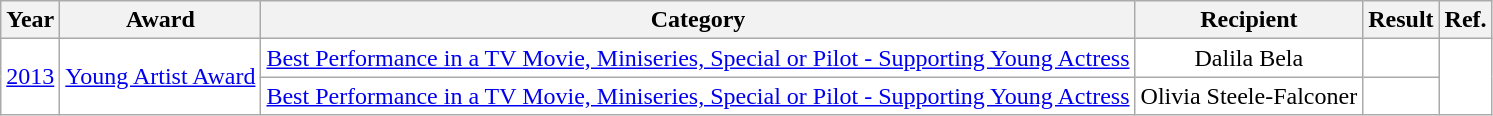<table class="wikitable" rowspan=6; style="text-align: center; background:#ffffff;">
<tr>
<th>Year</th>
<th>Award</th>
<th>Category</th>
<th>Recipient</th>
<th>Result</th>
<th>Ref.</th>
</tr>
<tr>
<td rowspan=2><a href='#'>2013</a></td>
<td rowspan=2><a href='#'>Young Artist Award</a></td>
<td><a href='#'>Best Performance in a TV Movie, Miniseries, Special or Pilot - Supporting Young Actress</a></td>
<td>Dalila Bela</td>
<td></td>
<td rowspan=2></td>
</tr>
<tr>
<td><a href='#'>Best Performance in a TV Movie, Miniseries, Special or Pilot - Supporting Young Actress</a></td>
<td>Olivia Steele-Falconer</td>
<td></td>
</tr>
</table>
